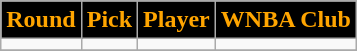<table class="wikitable" style="text-align:center">
<tr>
<th style="background:black;color:orange;">Round</th>
<th style="background:black;color:orange;">Pick</th>
<th style="background:black;color:orange;">Player</th>
<th style="background:black;color:orange;">WNBA Club</th>
</tr>
<tr>
<td></td>
<td></td>
<td></td>
<td></td>
</tr>
<tr>
</tr>
</table>
